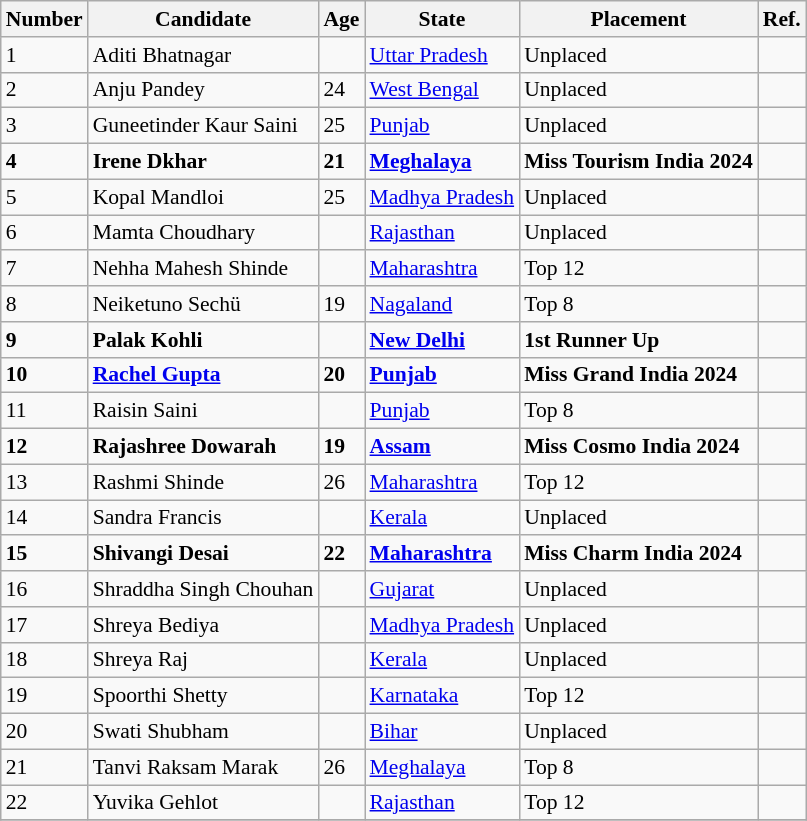<table class="wikitable defaultcenter col2left col4left" style="font-size: 90%;">
<tr>
<th width="20"><span><strong>Number</strong></span></th>
<th><span><strong>Candidate</strong></span></th>
<th><span><strong>Age</strong></span></th>
<th><span><strong>State</strong></span></th>
<th><span><strong>Placement</strong></span></th>
<th><span><strong>Ref.</strong></span></th>
</tr>
<tr>
<td>1</td>
<td>Aditi Bhatnagar</td>
<td></td>
<td><a href='#'>Uttar Pradesh</a></td>
<td>Unplaced</td>
<td></td>
</tr>
<tr>
<td>2</td>
<td>Anju Pandey</td>
<td>24</td>
<td><a href='#'>West Bengal</a></td>
<td>Unplaced</td>
<td></td>
</tr>
<tr>
<td>3</td>
<td>Guneetinder Kaur Saini</td>
<td>25</td>
<td><a href='#'>Punjab</a></td>
<td>Unplaced</td>
<td></td>
</tr>
<tr>
<td><strong>4</strong></td>
<td><strong>Irene Dkhar</strong></td>
<td><strong>21</strong></td>
<td><strong><a href='#'>Meghalaya</a></strong></td>
<td><strong>Miss Tourism India 2024</strong></td>
<td></td>
</tr>
<tr>
<td>5</td>
<td>Kopal Mandloi</td>
<td>25</td>
<td><a href='#'>Madhya Pradesh</a></td>
<td>Unplaced</td>
<td></td>
</tr>
<tr>
<td>6</td>
<td>Mamta Choudhary</td>
<td></td>
<td><a href='#'>Rajasthan</a></td>
<td>Unplaced</td>
<td></td>
</tr>
<tr>
<td>7</td>
<td>Nehha Mahesh Shinde</td>
<td></td>
<td><a href='#'>Maharashtra</a></td>
<td>Top 12</td>
<td></td>
</tr>
<tr>
<td>8</td>
<td>Neiketuno Sechü</td>
<td>19</td>
<td><a href='#'>Nagaland</a></td>
<td>Top 8</td>
<td></td>
</tr>
<tr>
<td><strong>9</strong></td>
<td><strong>Palak Kohli</strong></td>
<td></td>
<td><strong><a href='#'>New Delhi</a></strong></td>
<td><strong>1st Runner Up</strong></td>
<td></td>
</tr>
<tr>
<td><strong>10</strong></td>
<td><strong><a href='#'>Rachel Gupta</a></strong></td>
<td><strong>20</strong></td>
<td><strong><a href='#'>Punjab</a></strong></td>
<td><strong>Miss Grand India 2024</strong></td>
<td></td>
</tr>
<tr>
<td>11</td>
<td>Raisin Saini</td>
<td></td>
<td><a href='#'>Punjab</a></td>
<td>Top 8</td>
<td></td>
</tr>
<tr>
<td><strong>12</strong></td>
<td><strong>Rajashree Dowarah</strong></td>
<td><strong>19</strong></td>
<td><strong><a href='#'>Assam</a></strong></td>
<td><strong>Miss Cosmo India 2024</strong></td>
<td></td>
</tr>
<tr>
<td>13</td>
<td>Rashmi Shinde</td>
<td>26</td>
<td><a href='#'>Maharashtra</a></td>
<td>Top 12</td>
<td></td>
</tr>
<tr>
<td>14</td>
<td>Sandra Francis</td>
<td></td>
<td><a href='#'>Kerala</a></td>
<td>Unplaced</td>
<td></td>
</tr>
<tr>
<td><strong>15</strong></td>
<td><strong>Shivangi Desai</strong></td>
<td><strong>22</strong></td>
<td><strong><a href='#'>Maharashtra</a></strong></td>
<td><strong>Miss Charm India 2024</strong></td>
<td></td>
</tr>
<tr>
<td>16</td>
<td>Shraddha Singh Chouhan</td>
<td></td>
<td><a href='#'>Gujarat</a></td>
<td>Unplaced</td>
<td></td>
</tr>
<tr>
<td>17</td>
<td>Shreya Bediya</td>
<td></td>
<td><a href='#'>Madhya Pradesh</a></td>
<td>Unplaced</td>
<td></td>
</tr>
<tr>
<td>18</td>
<td>Shreya Raj</td>
<td></td>
<td><a href='#'>Kerala</a></td>
<td>Unplaced</td>
<td></td>
</tr>
<tr>
<td>19</td>
<td>Spoorthi Shetty</td>
<td></td>
<td><a href='#'>Karnataka</a></td>
<td>Top 12</td>
<td></td>
</tr>
<tr>
<td>20</td>
<td>Swati Shubham</td>
<td></td>
<td><a href='#'>Bihar</a></td>
<td>Unplaced</td>
<td></td>
</tr>
<tr>
<td>21</td>
<td>Tanvi Raksam Marak</td>
<td>26</td>
<td><a href='#'>Meghalaya</a></td>
<td>Top 8</td>
<td></td>
</tr>
<tr>
<td>22</td>
<td>Yuvika Gehlot</td>
<td></td>
<td><a href='#'>Rajasthan</a></td>
<td>Top 12</td>
<td></td>
</tr>
<tr>
</tr>
</table>
